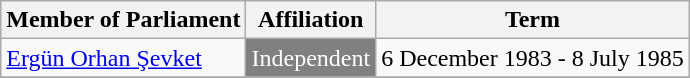<table class="wikitable">
<tr>
<th>Member of Parliament</th>
<th>Affiliation</th>
<th>Term</th>
</tr>
<tr>
<td><a href='#'>Ergün Orhan Şevket</a></td>
<td style="background:gray; color:white">Independent</td>
<td>6 December 1983 - 8 July 1985</td>
</tr>
<tr>
</tr>
</table>
